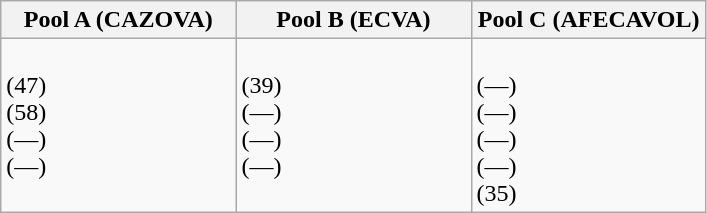<table class="wikitable">
<tr>
<th width=33%>Pool A (CAZOVA)</th>
<th width=33%>Pool B (ECVA)</th>
<th width=33%>Pool C (AFECAVOL)</th>
</tr>
<tr>
<td valign=top><br> (47)<br>
 (58)<br>
 (—)<br>
 (—)</td>
<td valign=top><br> (39)<br>
 (—)<br>
 (—)<br>
 (—)</td>
<td><br> (—)<br>
 (—)<br>
 (—)<br>
 (—)<br>
 (35)</td>
</tr>
</table>
